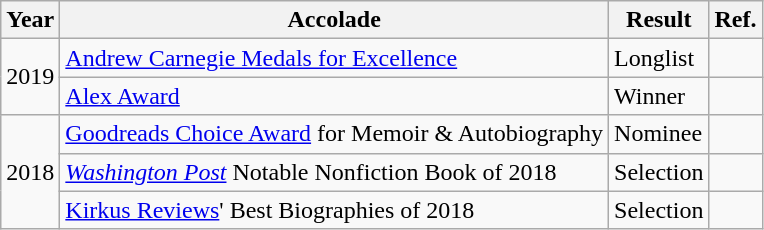<table class="wikitable sortable">
<tr>
<th>Year</th>
<th>Accolade</th>
<th>Result</th>
<th>Ref.</th>
</tr>
<tr>
<td rowspan="2">2019</td>
<td><a href='#'>Andrew Carnegie Medals for Excellence</a></td>
<td>Longlist</td>
<td></td>
</tr>
<tr>
<td><a href='#'>Alex Award</a></td>
<td>Winner</td>
<td></td>
</tr>
<tr>
<td rowspan="3">2018</td>
<td><a href='#'>Goodreads Choice Award</a> for Memoir & Autobiography</td>
<td>Nominee</td>
<td></td>
</tr>
<tr>
<td><em><a href='#'>Washington Post</a></em> Notable Nonfiction Book of 2018</td>
<td>Selection</td>
<td></td>
</tr>
<tr>
<td><a href='#'>Kirkus Reviews</a>' Best Biographies of 2018</td>
<td>Selection</td>
<td></td>
</tr>
</table>
